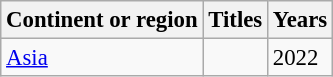<table class="wikitable" style="font-size: 95%;">
<tr>
<th>Continent or region</th>
<th>Titles</th>
<th>Years</th>
</tr>
<tr>
<td><a href='#'>Asia</a></td>
<td></td>
<td>2022</td>
</tr>
</table>
